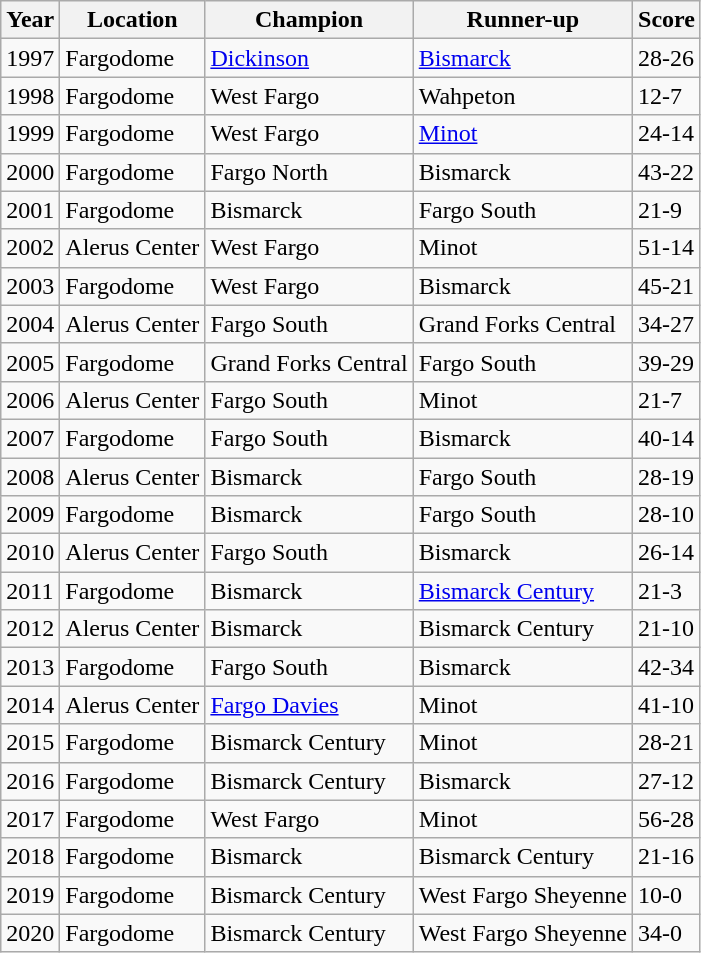<table class="wikitable">
<tr>
<th>Year</th>
<th>Location</th>
<th>Champion</th>
<th>Runner-up</th>
<th>Score</th>
</tr>
<tr>
<td>1997</td>
<td>Fargodome</td>
<td><a href='#'>Dickinson</a></td>
<td><a href='#'>Bismarck</a></td>
<td>28-26</td>
</tr>
<tr>
<td>1998</td>
<td>Fargodome</td>
<td>West Fargo</td>
<td>Wahpeton</td>
<td>12-7</td>
</tr>
<tr>
<td>1999</td>
<td>Fargodome</td>
<td>West Fargo</td>
<td><a href='#'>Minot</a></td>
<td>24-14</td>
</tr>
<tr>
<td>2000</td>
<td>Fargodome</td>
<td>Fargo North</td>
<td>Bismarck</td>
<td>43-22</td>
</tr>
<tr>
<td>2001</td>
<td>Fargodome</td>
<td>Bismarck</td>
<td>Fargo South</td>
<td>21-9</td>
</tr>
<tr>
<td>2002</td>
<td>Alerus Center</td>
<td>West Fargo</td>
<td>Minot</td>
<td>51-14</td>
</tr>
<tr>
<td>2003</td>
<td>Fargodome</td>
<td>West Fargo</td>
<td>Bismarck</td>
<td>45-21</td>
</tr>
<tr>
<td>2004</td>
<td>Alerus Center</td>
<td>Fargo South</td>
<td>Grand Forks Central</td>
<td>34-27</td>
</tr>
<tr>
<td>2005</td>
<td>Fargodome</td>
<td>Grand Forks Central</td>
<td>Fargo South</td>
<td>39-29</td>
</tr>
<tr>
<td>2006</td>
<td>Alerus Center</td>
<td>Fargo South</td>
<td>Minot</td>
<td>21-7</td>
</tr>
<tr>
<td>2007</td>
<td>Fargodome</td>
<td>Fargo South</td>
<td>Bismarck</td>
<td>40-14</td>
</tr>
<tr>
<td>2008</td>
<td>Alerus Center</td>
<td>Bismarck</td>
<td>Fargo South</td>
<td>28-19</td>
</tr>
<tr>
<td>2009</td>
<td>Fargodome</td>
<td>Bismarck</td>
<td>Fargo South</td>
<td>28-10</td>
</tr>
<tr>
<td>2010</td>
<td>Alerus Center</td>
<td>Fargo South</td>
<td>Bismarck</td>
<td>26-14</td>
</tr>
<tr>
<td>2011</td>
<td>Fargodome</td>
<td>Bismarck</td>
<td><a href='#'>Bismarck Century</a></td>
<td>21-3</td>
</tr>
<tr>
<td>2012</td>
<td>Alerus Center</td>
<td>Bismarck</td>
<td>Bismarck Century</td>
<td>21-10</td>
</tr>
<tr>
<td>2013</td>
<td>Fargodome</td>
<td>Fargo South</td>
<td>Bismarck</td>
<td>42-34</td>
</tr>
<tr>
<td>2014</td>
<td>Alerus Center</td>
<td><a href='#'>Fargo Davies</a></td>
<td>Minot</td>
<td>41-10</td>
</tr>
<tr>
<td>2015</td>
<td>Fargodome</td>
<td>Bismarck Century</td>
<td>Minot</td>
<td>28-21</td>
</tr>
<tr>
<td>2016</td>
<td>Fargodome</td>
<td>Bismarck Century</td>
<td>Bismarck</td>
<td>27-12</td>
</tr>
<tr>
<td>2017</td>
<td>Fargodome</td>
<td>West Fargo</td>
<td>Minot</td>
<td>56-28</td>
</tr>
<tr>
<td>2018</td>
<td>Fargodome</td>
<td>Bismarck</td>
<td>Bismarck Century</td>
<td>21-16</td>
</tr>
<tr>
<td>2019</td>
<td>Fargodome</td>
<td>Bismarck Century</td>
<td>West Fargo Sheyenne</td>
<td>10-0</td>
</tr>
<tr>
<td>2020</td>
<td>Fargodome</td>
<td>Bismarck Century</td>
<td>West Fargo Sheyenne</td>
<td>34-0</td>
</tr>
</table>
